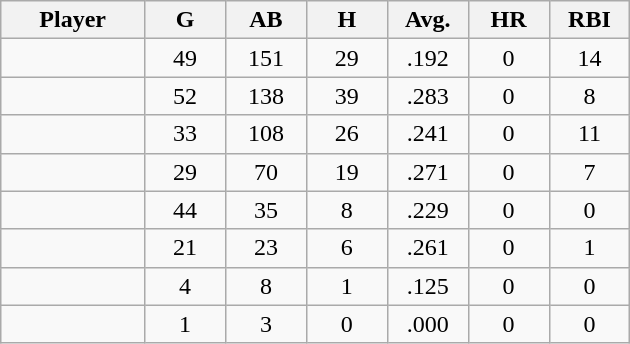<table class="wikitable sortable">
<tr>
<th bgcolor="#DDDDFF" width="16%">Player</th>
<th bgcolor="#DDDDFF" width="9%">G</th>
<th bgcolor="#DDDDFF" width="9%">AB</th>
<th bgcolor="#DDDDFF" width="9%">H</th>
<th bgcolor="#DDDDFF" width="9%">Avg.</th>
<th bgcolor="#DDDDFF" width="9%">HR</th>
<th bgcolor="#DDDDFF" width="9%">RBI</th>
</tr>
<tr align="center">
<td></td>
<td>49</td>
<td>151</td>
<td>29</td>
<td>.192</td>
<td>0</td>
<td>14</td>
</tr>
<tr align="center">
<td></td>
<td>52</td>
<td>138</td>
<td>39</td>
<td>.283</td>
<td>0</td>
<td>8</td>
</tr>
<tr align="center">
<td></td>
<td>33</td>
<td>108</td>
<td>26</td>
<td>.241</td>
<td>0</td>
<td>11</td>
</tr>
<tr align="center">
<td></td>
<td>29</td>
<td>70</td>
<td>19</td>
<td>.271</td>
<td>0</td>
<td>7</td>
</tr>
<tr align="center">
<td></td>
<td>44</td>
<td>35</td>
<td>8</td>
<td>.229</td>
<td>0</td>
<td>0</td>
</tr>
<tr align="center">
<td></td>
<td>21</td>
<td>23</td>
<td>6</td>
<td>.261</td>
<td>0</td>
<td>1</td>
</tr>
<tr align="center">
<td></td>
<td>4</td>
<td>8</td>
<td>1</td>
<td>.125</td>
<td>0</td>
<td>0</td>
</tr>
<tr align="center">
<td></td>
<td>1</td>
<td>3</td>
<td>0</td>
<td>.000</td>
<td>0</td>
<td>0</td>
</tr>
</table>
